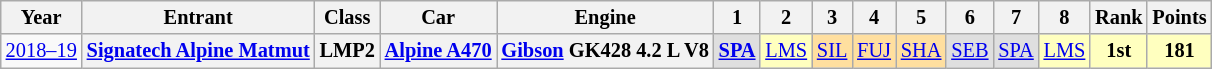<table class="wikitable" style="text-align:center; font-size:85%">
<tr>
<th>Year</th>
<th>Entrant</th>
<th>Class</th>
<th>Car</th>
<th>Engine</th>
<th>1</th>
<th>2</th>
<th>3</th>
<th>4</th>
<th>5</th>
<th>6</th>
<th>7</th>
<th>8</th>
<th>Rank</th>
<th>Points</th>
</tr>
<tr>
<td nowrap><a href='#'>2018–19</a></td>
<th nowrap><a href='#'>Signatech Alpine Matmut</a></th>
<th>LMP2</th>
<th nowrap><a href='#'>Alpine A470</a></th>
<th nowrap><a href='#'>Gibson</a> GK428 4.2 L V8</th>
<td style="background:#DFDFDF;"><strong><a href='#'>SPA</a></strong><br></td>
<td style="background:#FFFFBF;"><a href='#'>LMS</a><br></td>
<td style="background:#FFDF9F;"><a href='#'>SIL</a><br></td>
<td style="background:#FFDF9F;"><a href='#'>FUJ</a><br></td>
<td style="background:#FFDF9F;"><a href='#'>SHA</a><br></td>
<td style="background:#DFDFDF;"><a href='#'>SEB</a><br></td>
<td style="background:#DFDFDF;"><a href='#'>SPA</a><br></td>
<td style="background:#FFFFBF;"><a href='#'>LMS</a><br></td>
<th style="background:#FFFFBF;">1st</th>
<th style="background:#FFFFBF;">181</th>
</tr>
</table>
